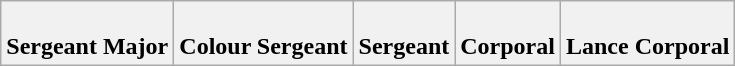<table class="wikitable">
<tr style="background:#F1F1F1">
<td><div><br><strong>Sergeant Major</strong></div></td>
<td><div><br><strong>Colour Sergeant</strong></div></td>
<td><div><br><strong>Sergeant</strong></div></td>
<td><div><br><strong>Corporal</strong></div></td>
<td><div><br><strong>Lance Corporal</strong></div></td>
</tr>
</table>
